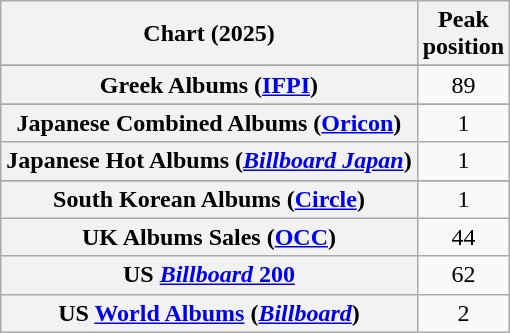<table class="wikitable sortable plainrowheaders" style="text-align:center">
<tr>
<th scope="col">Chart (2025)</th>
<th scope="col">Peak<br>position</th>
</tr>
<tr>
</tr>
<tr>
<th scope="row">Greek Albums (<a href='#'>IFPI</a>)</th>
<td>89</td>
</tr>
<tr>
</tr>
<tr>
<th scope="row">Japanese Combined Albums (<a href='#'>Oricon</a>)</th>
<td>1</td>
</tr>
<tr>
<th scope="row">Japanese Hot Albums (<em><a href='#'>Billboard Japan</a></em>)</th>
<td>1</td>
</tr>
<tr>
</tr>
<tr>
<th scope="row">South Korean Albums (<a href='#'>Circle</a>)</th>
<td>1</td>
</tr>
<tr>
<th scope="row">UK Albums Sales (<a href='#'>OCC</a>)</th>
<td>44</td>
</tr>
<tr>
<th scope="row">US <a href='#'><em>Billboard</em> 200</a></th>
<td>62</td>
</tr>
<tr>
<th scope="row">US <a href='#'>World Albums</a> (<em><a href='#'>Billboard</a></em>)</th>
<td>2</td>
</tr>
</table>
